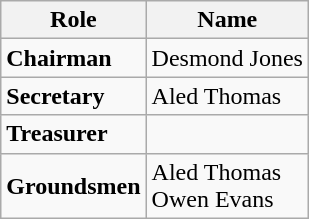<table class="wikitable" style="text-align: left">
<tr>
<th>Role</th>
<th>Name</th>
</tr>
<tr>
<td><strong>Chairman</strong></td>
<td> Desmond Jones</td>
</tr>
<tr>
<td><strong>Secretary</strong></td>
<td> Aled Thomas</td>
</tr>
<tr>
<td><strong>Treasurer</strong></td>
<td></td>
</tr>
<tr>
<td><strong>Groundsmen</strong></td>
<td> Aled Thomas<br> Owen Evans</td>
</tr>
</table>
